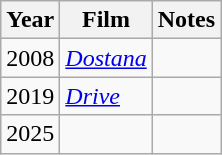<table class="wikitable sortable">
<tr>
<th>Year</th>
<th>Film</th>
<th>Notes</th>
</tr>
<tr>
<td>2008</td>
<td><em><a href='#'>Dostana</a></em></td>
<td></td>
</tr>
<tr>
<td>2019</td>
<td><em><a href='#'>Drive</a></em></td>
<td></td>
</tr>
<tr>
<td>2025</td>
<td></td>
<td></td>
</tr>
</table>
